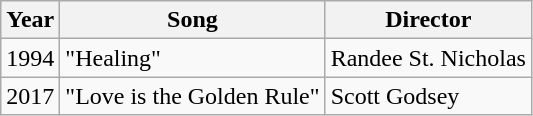<table class="wikitable">
<tr>
<th>Year</th>
<th>Song</th>
<th>Director</th>
</tr>
<tr>
<td>1994</td>
<td>"Healing"</td>
<td>Randee St. Nicholas</td>
</tr>
<tr>
<td>2017</td>
<td>"Love is the Golden Rule"</td>
<td>Scott Godsey</td>
</tr>
</table>
